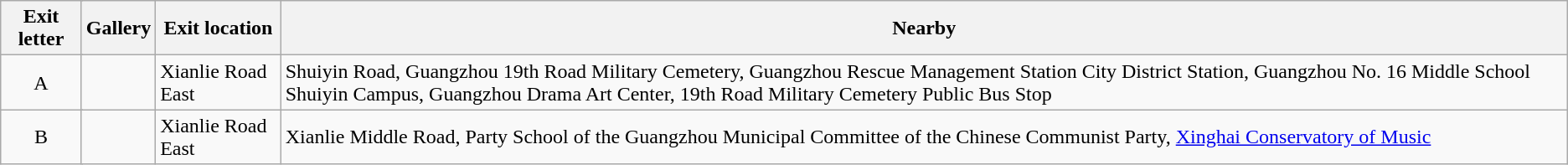<table class="wikitable">
<tr>
<th style="width:70px" colspan="2">Exit letter</th>
<th>Gallery</th>
<th>Exit location</th>
<th>Nearby</th>
</tr>
<tr>
<td align="center" colspan="2">A</td>
<td></td>
<td>Xianlie Road East</td>
<td>Shuiyin Road, Guangzhou 19th Road Military Cemetery, Guangzhou Rescue Management Station City District Station, Guangzhou No. 16 Middle School Shuiyin Campus, Guangzhou Drama Art Center, 19th Road Military Cemetery Public Bus Stop</td>
</tr>
<tr>
<td align="center" colspan="2">B</td>
<td></td>
<td>Xianlie Road East</td>
<td>Xianlie Middle Road, Party School of the Guangzhou Municipal Committee of the Chinese Communist Party, <a href='#'>Xinghai Conservatory of Music</a></td>
</tr>
</table>
